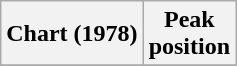<table class="wikitable sortable plainrowheaders">
<tr>
<th>Chart (1978)</th>
<th>Peak<br>position</th>
</tr>
<tr>
</tr>
</table>
